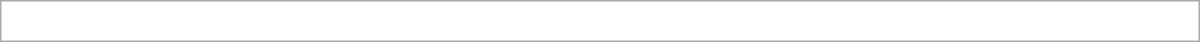<table class="collapsible uncollapsed" style="border:1px #aaa solid; width:50em; margin:0.2em auto">
<tr>
<td></td>
</tr>
<tr>
<td></td>
</tr>
<tr>
<td></td>
</tr>
<tr>
<td></td>
</tr>
<tr>
<td></td>
</tr>
<tr>
<td></td>
</tr>
</table>
